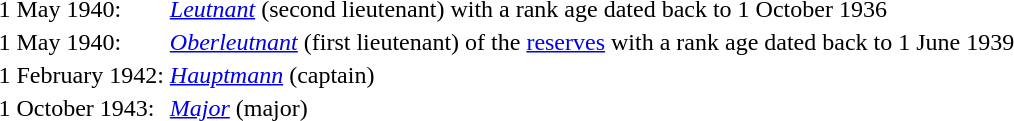<table>
<tr>
<td>1 May 1940:</td>
<td><em><a href='#'>Leutnant</a></em> (second lieutenant) with a rank age dated back to 1 October 1936</td>
</tr>
<tr>
<td>1 May 1940:</td>
<td><em><a href='#'>Oberleutnant</a></em> (first lieutenant) of the <a href='#'>reserves</a> with a rank age dated back to 1 June 1939</td>
</tr>
<tr>
<td>1 February 1942:</td>
<td><em><a href='#'>Hauptmann</a></em> (captain)</td>
</tr>
<tr>
<td>1 October 1943:</td>
<td><em><a href='#'>Major</a></em> (major)</td>
</tr>
</table>
